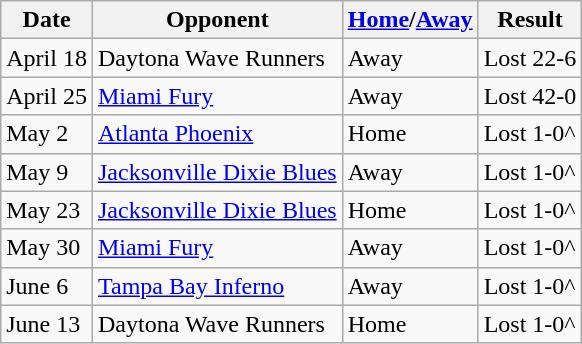<table class="wikitable">
<tr>
<th>Date</th>
<th>Opponent</th>
<th><a href='#'>Home</a>/<a href='#'>Away</a></th>
<th>Result</th>
</tr>
<tr>
<td>April 18</td>
<td>Daytona Wave Runners</td>
<td>Away</td>
<td>Lost 22-6</td>
</tr>
<tr>
<td>April 25</td>
<td><a href='#'>Miami Fury</a></td>
<td>Away</td>
<td>Lost 42-0</td>
</tr>
<tr>
<td>May 2</td>
<td><a href='#'>Atlanta Phoenix</a></td>
<td>Home</td>
<td>Lost 1-0^</td>
</tr>
<tr>
<td>May 9</td>
<td><a href='#'>Jacksonville Dixie Blues</a></td>
<td>Away</td>
<td>Lost 1-0^</td>
</tr>
<tr>
<td>May 23</td>
<td><a href='#'>Jacksonville Dixie Blues</a></td>
<td>Home</td>
<td>Lost 1-0^</td>
</tr>
<tr>
<td>May 30</td>
<td><a href='#'>Miami Fury</a></td>
<td>Away</td>
<td>Lost 1-0^</td>
</tr>
<tr>
<td>June 6</td>
<td><a href='#'>Tampa Bay Inferno</a></td>
<td>Away</td>
<td>Lost 1-0^</td>
</tr>
<tr>
<td>June 13</td>
<td>Daytona Wave Runners</td>
<td>Home</td>
<td>Lost 1-0^</td>
</tr>
</table>
